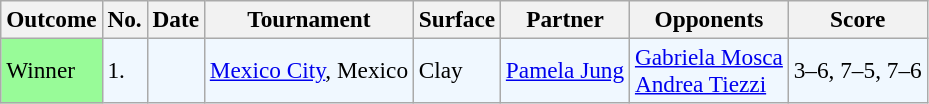<table class="sortable wikitable" style=font-size:97%>
<tr>
<th>Outcome</th>
<th>No.</th>
<th>Date</th>
<th>Tournament</th>
<th>Surface</th>
<th>Partner</th>
<th>Opponents</th>
<th>Score</th>
</tr>
<tr style="background:#f0f8ff;">
<td bgcolor="98FB98">Winner</td>
<td>1.</td>
<td></td>
<td><a href='#'>Mexico City</a>, Mexico</td>
<td>Clay</td>
<td> <a href='#'>Pamela Jung</a></td>
<td> <a href='#'>Gabriela Mosca</a> <br>  <a href='#'>Andrea Tiezzi</a></td>
<td>3–6, 7–5, 7–6</td>
</tr>
</table>
